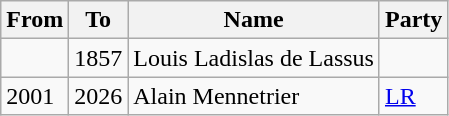<table class="wikitable">
<tr>
<th>From</th>
<th>To</th>
<th>Name</th>
<th>Party</th>
</tr>
<tr>
<td></td>
<td>1857</td>
<td>Louis Ladislas de Lassus</td>
<td></td>
</tr>
<tr>
<td>2001</td>
<td>2026</td>
<td>Alain Mennetrier</td>
<td><a href='#'>LR</a></td>
</tr>
</table>
